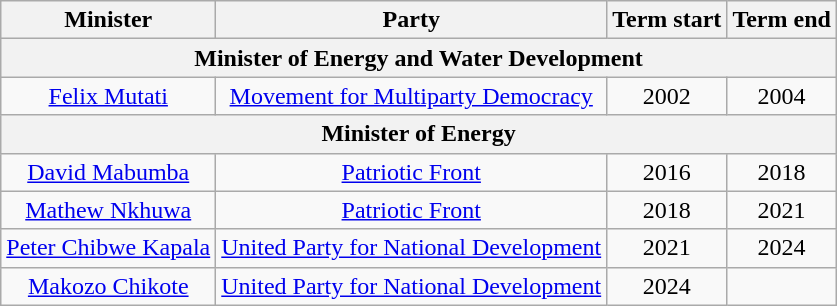<table class=wikitable style=text-align:center>
<tr>
<th>Minister</th>
<th>Party</th>
<th>Term start</th>
<th>Term end</th>
</tr>
<tr>
<th colspan=4>Minister of Energy and Water Development</th>
</tr>
<tr>
<td><a href='#'>Felix Mutati</a></td>
<td><a href='#'>Movement for Multiparty Democracy</a></td>
<td>2002</td>
<td>2004</td>
</tr>
<tr>
<th colspan=4>Minister of Energy</th>
</tr>
<tr>
<td><a href='#'>David Mabumba</a></td>
<td><a href='#'>Patriotic Front</a></td>
<td>2016</td>
<td>2018</td>
</tr>
<tr>
<td><a href='#'>Mathew Nkhuwa</a></td>
<td><a href='#'>Patriotic Front</a></td>
<td>2018</td>
<td>2021</td>
</tr>
<tr>
<td><a href='#'>Peter Chibwe Kapala</a></td>
<td><a href='#'>United Party for National Development</a></td>
<td>2021</td>
<td>2024</td>
</tr>
<tr>
<td><a href='#'>Makozo Chikote</a></td>
<td><a href='#'>United Party for National Development</a></td>
<td>2024</td>
<td></td>
</tr>
</table>
